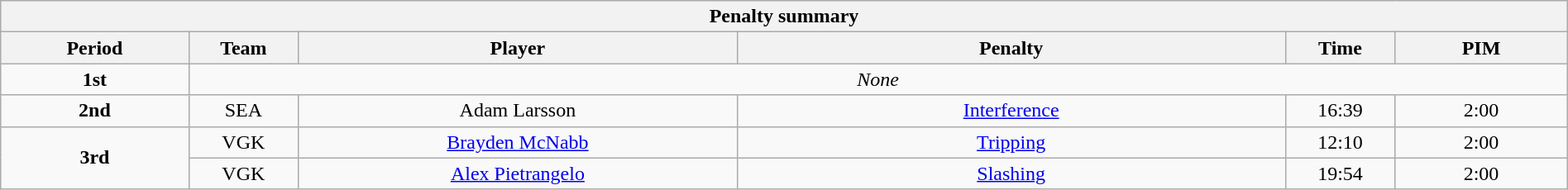<table style="width:100%;" class="wikitable">
<tr>
<th colspan=6>Penalty summary</th>
</tr>
<tr>
<th style="width:12%;">Period</th>
<th style="width:7%;">Team</th>
<th style="width:28%;">Player</th>
<th style="width:35%;">Penalty</th>
<th style="width:7%;">Time</th>
<th style="width:11%;">PIM</th>
</tr>
<tr>
<td style="text-align:center;"><strong>1st</strong></td>
<td align=center colspan=5><em>None</em></td>
</tr>
<tr>
<td style="text-align:center;"><strong>2nd</strong></td>
<td align=center>SEA</td>
<td align=center>Adam Larsson</td>
<td align=center><a href='#'>Interference</a></td>
<td align=center>16:39</td>
<td align=center>2:00</td>
</tr>
<tr>
<td style="text-align:center;" rowspan=2><strong>3rd</strong></td>
<td align=center>VGK</td>
<td align=center><a href='#'>Brayden McNabb</a></td>
<td align=center><a href='#'>Tripping</a></td>
<td align=center>12:10</td>
<td align=center>2:00</td>
</tr>
<tr>
<td align=center>VGK</td>
<td align=center><a href='#'>Alex Pietrangelo</a></td>
<td align=center><a href='#'>Slashing</a></td>
<td align=center>19:54</td>
<td align=center>2:00</td>
</tr>
</table>
